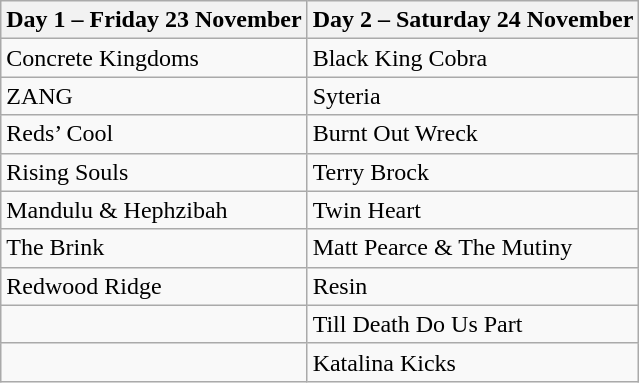<table class="wikitable">
<tr>
<th>Day 1 – Friday 23 November</th>
<th>Day 2 – Saturday 24 November</th>
</tr>
<tr>
<td>Concrete Kingdoms</td>
<td>Black King Cobra</td>
</tr>
<tr>
<td>ZANG</td>
<td>Syteria</td>
</tr>
<tr>
<td>Reds’ Cool</td>
<td>Burnt Out Wreck</td>
</tr>
<tr>
<td>Rising Souls</td>
<td>Terry Brock</td>
</tr>
<tr>
<td>Mandulu & Hephzibah</td>
<td>Twin Heart</td>
</tr>
<tr>
<td>The Brink</td>
<td>Matt Pearce & The Mutiny</td>
</tr>
<tr>
<td>Redwood Ridge</td>
<td>Resin</td>
</tr>
<tr>
<td></td>
<td>Till Death Do Us Part</td>
</tr>
<tr>
<td></td>
<td>Katalina Kicks</td>
</tr>
</table>
